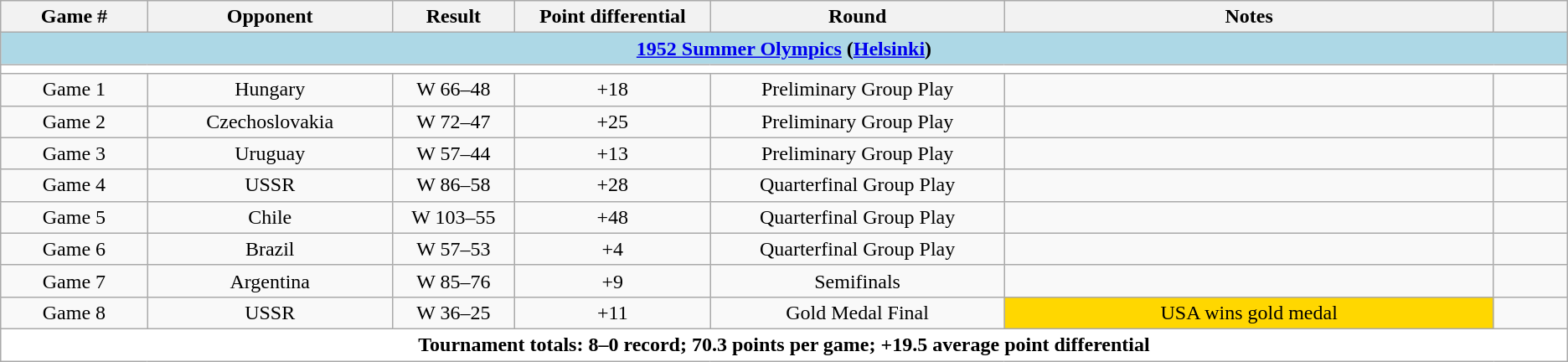<table class="wikitable">
<tr>
<th width=6%>Game #</th>
<th width=10%>Opponent</th>
<th width=05%>Result</th>
<th width=8%>Point differential</th>
<th width=12%>Round</th>
<th width=20%>Notes</th>
<th width=3%></th>
</tr>
<tr>
<td colspan="7"  style="text-align:center; background:lightblue;"><span><strong><a href='#'>1952 Summer Olympics</a> (<a href='#'>Helsinki</a>)</strong></span></td>
</tr>
<tr>
<td colspan="7"  style="text-align:center; background:white;"></td>
</tr>
<tr>
<td align=center>Game 1</td>
<td align=center>Hungary</td>
<td align=center>W 66–48</td>
<td align=center>+18</td>
<td align=center>Preliminary Group Play</td>
<td align=center></td>
<td align=center></td>
</tr>
<tr>
<td align=center>Game 2</td>
<td align=center>Czechoslovakia</td>
<td align=center>W 72–47</td>
<td align=center>+25</td>
<td align=center>Preliminary Group Play</td>
<td align=center></td>
<td align=center></td>
</tr>
<tr>
<td align=center>Game 3</td>
<td align=center>Uruguay</td>
<td align=center>W 57–44</td>
<td align=center>+13</td>
<td align=center>Preliminary Group Play</td>
<td align=center></td>
<td align=center></td>
</tr>
<tr>
<td align=center>Game 4</td>
<td align=center>USSR</td>
<td align=center>W 86–58</td>
<td align=center>+28</td>
<td align=center>Quarterfinal Group Play</td>
<td align=center></td>
<td align=center></td>
</tr>
<tr>
<td align=center>Game 5</td>
<td align=center>Chile</td>
<td align=center>W 103–55</td>
<td align=center>+48</td>
<td align=center>Quarterfinal Group Play</td>
<td align=center></td>
<td align=center></td>
</tr>
<tr>
<td align=center>Game 6</td>
<td align=center>Brazil</td>
<td align=center>W 57–53</td>
<td align=center>+4</td>
<td align=center>Quarterfinal Group Play</td>
<td align=center></td>
<td align=center></td>
</tr>
<tr>
<td align=center>Game 7</td>
<td align=center>Argentina</td>
<td align=center>W 85–76</td>
<td align=center>+9</td>
<td align=center>Semifinals</td>
<td align=center></td>
<td align=center></td>
</tr>
<tr>
<td align=center>Game 8</td>
<td align=center>USSR</td>
<td align=center>W 36–25</td>
<td align=center>+11</td>
<td align=center>Gold Medal Final</td>
<td style="text-align:center; background:gold;">USA wins gold medal </td>
<td align=center></td>
</tr>
<tr>
<td colspan="7"  style="text-align:center; background:white;"><span><strong>Tournament totals: 8–0 record; 70.3 points per game; +19.5 average point differential</strong></span></td>
</tr>
</table>
